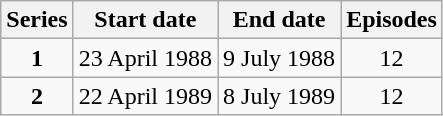<table class="wikitable" style="text-align:center;">
<tr>
<th>Series</th>
<th>Start date</th>
<th>End date</th>
<th>Episodes</th>
</tr>
<tr>
<td><strong>1</strong></td>
<td>23 April 1988</td>
<td>9 July 1988</td>
<td>12</td>
</tr>
<tr>
<td><strong>2</strong></td>
<td>22 April 1989</td>
<td>8 July 1989</td>
<td>12</td>
</tr>
</table>
